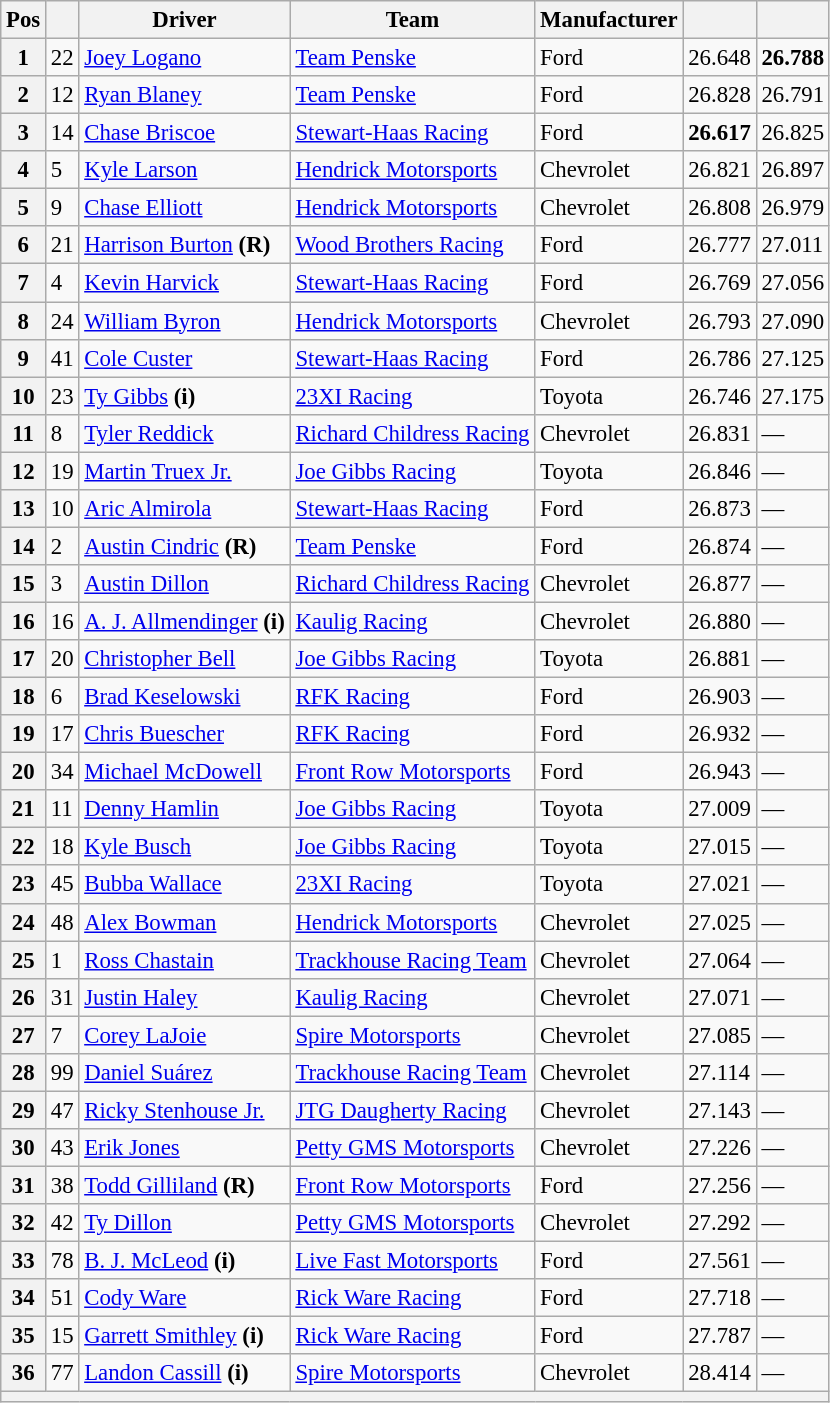<table class="wikitable" style="font-size:95%">
<tr>
<th>Pos</th>
<th></th>
<th>Driver</th>
<th>Team</th>
<th>Manufacturer</th>
<th></th>
<th></th>
</tr>
<tr>
<th>1</th>
<td>22</td>
<td><a href='#'>Joey Logano</a></td>
<td><a href='#'>Team Penske</a></td>
<td>Ford</td>
<td>26.648</td>
<td><strong>26.788</strong></td>
</tr>
<tr>
<th>2</th>
<td>12</td>
<td><a href='#'>Ryan Blaney</a></td>
<td><a href='#'>Team Penske</a></td>
<td>Ford</td>
<td>26.828</td>
<td>26.791</td>
</tr>
<tr>
<th>3</th>
<td>14</td>
<td><a href='#'>Chase Briscoe</a></td>
<td><a href='#'>Stewart-Haas Racing</a></td>
<td>Ford</td>
<td><strong>26.617</strong></td>
<td>26.825</td>
</tr>
<tr>
<th>4</th>
<td>5</td>
<td><a href='#'>Kyle Larson</a></td>
<td><a href='#'>Hendrick Motorsports</a></td>
<td>Chevrolet</td>
<td>26.821</td>
<td>26.897</td>
</tr>
<tr>
<th>5</th>
<td>9</td>
<td><a href='#'>Chase Elliott</a></td>
<td><a href='#'>Hendrick Motorsports</a></td>
<td>Chevrolet</td>
<td>26.808</td>
<td>26.979</td>
</tr>
<tr>
<th>6</th>
<td>21</td>
<td><a href='#'>Harrison Burton</a> <strong>(R)</strong></td>
<td><a href='#'>Wood Brothers Racing</a></td>
<td>Ford</td>
<td>26.777</td>
<td>27.011</td>
</tr>
<tr>
<th>7</th>
<td>4</td>
<td><a href='#'>Kevin Harvick</a></td>
<td><a href='#'>Stewart-Haas Racing</a></td>
<td>Ford</td>
<td>26.769</td>
<td>27.056</td>
</tr>
<tr>
<th>8</th>
<td>24</td>
<td><a href='#'>William Byron</a></td>
<td><a href='#'>Hendrick Motorsports</a></td>
<td>Chevrolet</td>
<td>26.793</td>
<td>27.090</td>
</tr>
<tr>
<th>9</th>
<td>41</td>
<td><a href='#'>Cole Custer</a></td>
<td><a href='#'>Stewart-Haas Racing</a></td>
<td>Ford</td>
<td>26.786</td>
<td>27.125</td>
</tr>
<tr>
<th>10</th>
<td>23</td>
<td><a href='#'>Ty Gibbs</a> <strong>(i)</strong></td>
<td><a href='#'>23XI Racing</a></td>
<td>Toyota</td>
<td>26.746</td>
<td>27.175</td>
</tr>
<tr>
<th>11</th>
<td>8</td>
<td><a href='#'>Tyler Reddick</a></td>
<td><a href='#'>Richard Childress Racing</a></td>
<td>Chevrolet</td>
<td>26.831</td>
<td>—</td>
</tr>
<tr>
<th>12</th>
<td>19</td>
<td><a href='#'>Martin Truex Jr.</a></td>
<td><a href='#'>Joe Gibbs Racing</a></td>
<td>Toyota</td>
<td>26.846</td>
<td>—</td>
</tr>
<tr>
<th>13</th>
<td>10</td>
<td><a href='#'>Aric Almirola</a></td>
<td><a href='#'>Stewart-Haas Racing</a></td>
<td>Ford</td>
<td>26.873</td>
<td>—</td>
</tr>
<tr>
<th>14</th>
<td>2</td>
<td><a href='#'>Austin Cindric</a> <strong>(R)</strong></td>
<td><a href='#'>Team Penske</a></td>
<td>Ford</td>
<td>26.874</td>
<td>—</td>
</tr>
<tr>
<th>15</th>
<td>3</td>
<td><a href='#'>Austin Dillon</a></td>
<td><a href='#'>Richard Childress Racing</a></td>
<td>Chevrolet</td>
<td>26.877</td>
<td>—</td>
</tr>
<tr>
<th>16</th>
<td>16</td>
<td><a href='#'>A. J. Allmendinger</a> <strong>(i)</strong></td>
<td><a href='#'>Kaulig Racing</a></td>
<td>Chevrolet</td>
<td>26.880</td>
<td>—</td>
</tr>
<tr>
<th>17</th>
<td>20</td>
<td><a href='#'>Christopher Bell</a></td>
<td><a href='#'>Joe Gibbs Racing</a></td>
<td>Toyota</td>
<td>26.881</td>
<td>—</td>
</tr>
<tr>
<th>18</th>
<td>6</td>
<td><a href='#'>Brad Keselowski</a></td>
<td><a href='#'>RFK Racing</a></td>
<td>Ford</td>
<td>26.903</td>
<td>—</td>
</tr>
<tr>
<th>19</th>
<td>17</td>
<td><a href='#'>Chris Buescher</a></td>
<td><a href='#'>RFK Racing</a></td>
<td>Ford</td>
<td>26.932</td>
<td>—</td>
</tr>
<tr>
<th>20</th>
<td>34</td>
<td><a href='#'>Michael McDowell</a></td>
<td><a href='#'>Front Row Motorsports</a></td>
<td>Ford</td>
<td>26.943</td>
<td>—</td>
</tr>
<tr>
<th>21</th>
<td>11</td>
<td><a href='#'>Denny Hamlin</a></td>
<td><a href='#'>Joe Gibbs Racing</a></td>
<td>Toyota</td>
<td>27.009</td>
<td>—</td>
</tr>
<tr>
<th>22</th>
<td>18</td>
<td><a href='#'>Kyle Busch</a></td>
<td><a href='#'>Joe Gibbs Racing</a></td>
<td>Toyota</td>
<td>27.015</td>
<td>—</td>
</tr>
<tr>
<th>23</th>
<td>45</td>
<td><a href='#'>Bubba Wallace</a></td>
<td><a href='#'>23XI Racing</a></td>
<td>Toyota</td>
<td>27.021</td>
<td>—</td>
</tr>
<tr>
<th>24</th>
<td>48</td>
<td><a href='#'>Alex Bowman</a></td>
<td><a href='#'>Hendrick Motorsports</a></td>
<td>Chevrolet</td>
<td>27.025</td>
<td>—</td>
</tr>
<tr>
<th>25</th>
<td>1</td>
<td><a href='#'>Ross Chastain</a></td>
<td><a href='#'>Trackhouse Racing Team</a></td>
<td>Chevrolet</td>
<td>27.064</td>
<td>—</td>
</tr>
<tr>
<th>26</th>
<td>31</td>
<td><a href='#'>Justin Haley</a></td>
<td><a href='#'>Kaulig Racing</a></td>
<td>Chevrolet</td>
<td>27.071</td>
<td>—</td>
</tr>
<tr>
<th>27</th>
<td>7</td>
<td><a href='#'>Corey LaJoie</a></td>
<td><a href='#'>Spire Motorsports</a></td>
<td>Chevrolet</td>
<td>27.085</td>
<td>—</td>
</tr>
<tr>
<th>28</th>
<td>99</td>
<td><a href='#'>Daniel Suárez</a></td>
<td><a href='#'>Trackhouse Racing Team</a></td>
<td>Chevrolet</td>
<td>27.114</td>
<td>—</td>
</tr>
<tr>
<th>29</th>
<td>47</td>
<td><a href='#'>Ricky Stenhouse Jr.</a></td>
<td><a href='#'>JTG Daugherty Racing</a></td>
<td>Chevrolet</td>
<td>27.143</td>
<td>—</td>
</tr>
<tr>
<th>30</th>
<td>43</td>
<td><a href='#'>Erik Jones</a></td>
<td><a href='#'>Petty GMS Motorsports</a></td>
<td>Chevrolet</td>
<td>27.226</td>
<td>—</td>
</tr>
<tr>
<th>31</th>
<td>38</td>
<td><a href='#'>Todd Gilliland</a> <strong>(R)</strong></td>
<td><a href='#'>Front Row Motorsports</a></td>
<td>Ford</td>
<td>27.256</td>
<td>—</td>
</tr>
<tr>
<th>32</th>
<td>42</td>
<td><a href='#'>Ty Dillon</a></td>
<td><a href='#'>Petty GMS Motorsports</a></td>
<td>Chevrolet</td>
<td>27.292</td>
<td>—</td>
</tr>
<tr>
<th>33</th>
<td>78</td>
<td><a href='#'>B. J. McLeod</a> <strong>(i)</strong></td>
<td><a href='#'>Live Fast Motorsports</a></td>
<td>Ford</td>
<td>27.561</td>
<td>—</td>
</tr>
<tr>
<th>34</th>
<td>51</td>
<td><a href='#'>Cody Ware</a></td>
<td><a href='#'>Rick Ware Racing</a></td>
<td>Ford</td>
<td>27.718</td>
<td>—</td>
</tr>
<tr>
<th>35</th>
<td>15</td>
<td><a href='#'>Garrett Smithley</a> <strong>(i)</strong></td>
<td><a href='#'>Rick Ware Racing</a></td>
<td>Ford</td>
<td>27.787</td>
<td>—</td>
</tr>
<tr>
<th>36</th>
<td>77</td>
<td><a href='#'>Landon Cassill</a> <strong>(i)</strong></td>
<td><a href='#'>Spire Motorsports</a></td>
<td>Chevrolet</td>
<td>28.414</td>
<td>—</td>
</tr>
<tr>
<th colspan="7"></th>
</tr>
</table>
